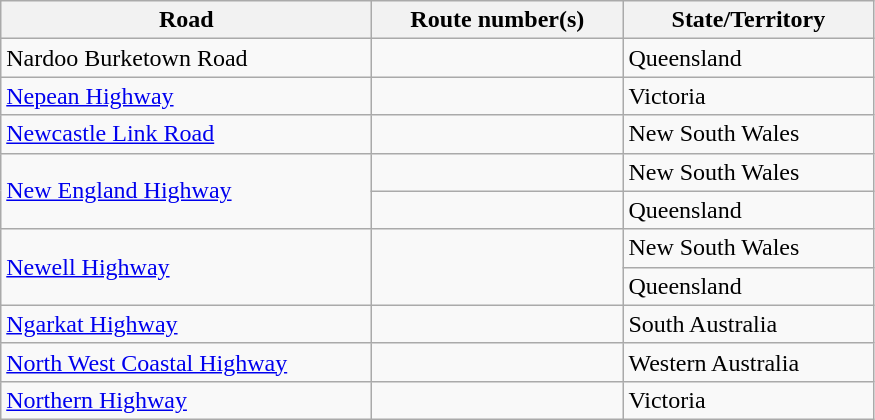<table class=wikitable>
<tr>
<th style="width:15em;">Road</th>
<th style="width:10em;">Route number(s)</th>
<th style="width:10em;">State/Territory</th>
</tr>
<tr>
<td>Nardoo Burketown Road</td>
<td></td>
<td>Queensland</td>
</tr>
<tr>
<td><a href='#'>Nepean Highway</a></td>
<td></td>
<td>Victoria</td>
</tr>
<tr>
<td><a href='#'>Newcastle Link Road</a></td>
<td></td>
<td>New South Wales</td>
</tr>
<tr>
<td rowspan="2"><a href='#'>New England Highway</a></td>
<td> </td>
<td>New South Wales</td>
</tr>
<tr>
<td></td>
<td>Queensland</td>
</tr>
<tr>
<td rowspan="2"><a href='#'>Newell Highway</a></td>
<td rowspan="2"></td>
<td>New South Wales</td>
</tr>
<tr>
<td>Queensland</td>
</tr>
<tr>
<td><a href='#'>Ngarkat Highway</a></td>
<td></td>
<td>South Australia</td>
</tr>
<tr>
<td><a href='#'>North West Coastal Highway</a></td>
<td></td>
<td>Western Australia</td>
</tr>
<tr>
<td><a href='#'>Northern Highway</a></td>
<td></td>
<td>Victoria</td>
</tr>
</table>
